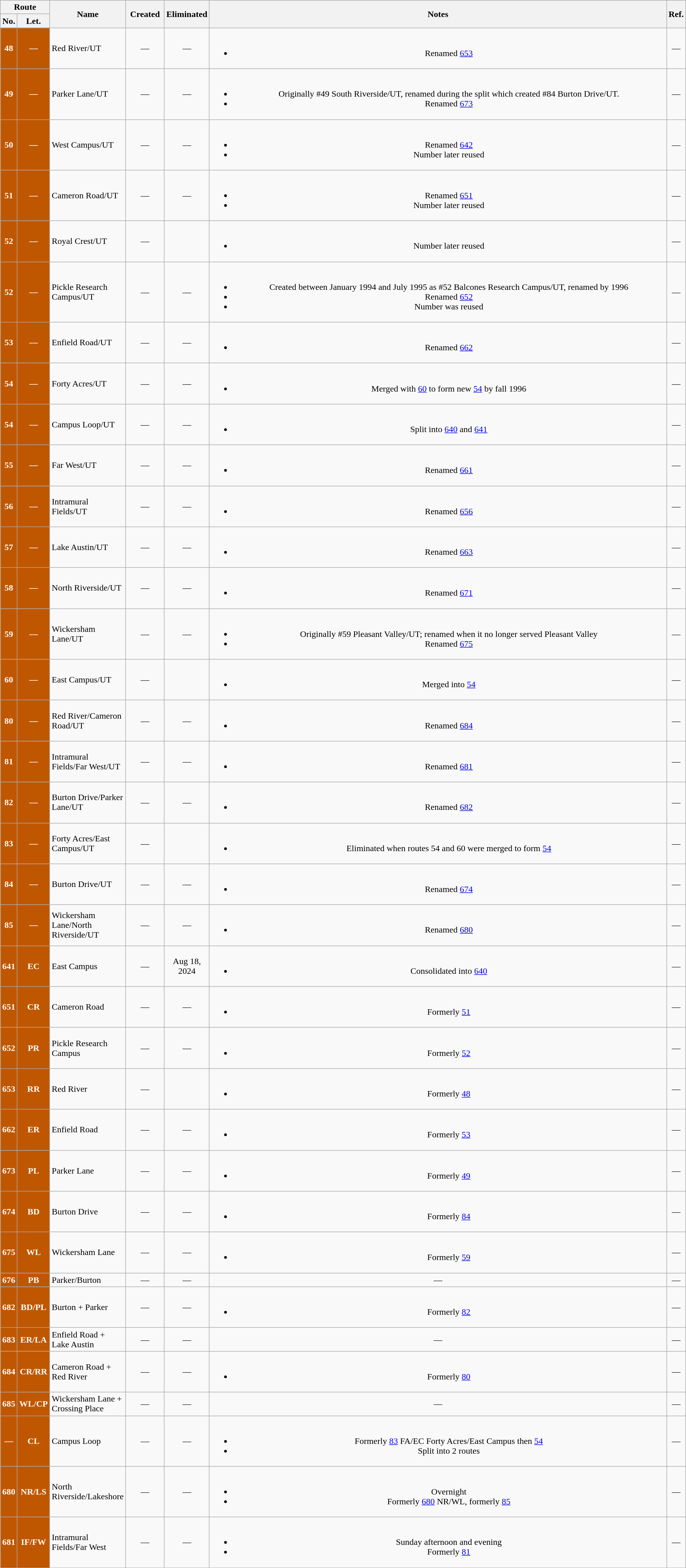<table class="wikitable mw-collapsible mw-collapsed sortable" style="text-align: center; width:100%;">
<tr>
<th colspan=2>Route</th>
<th scope="col" style="width: 8em;" rowspan=2>Name</th>
<th scope="col" style="width: 4em;" rowspan=2>Created</th>
<th scope="col" style="width: 4em;" rowspan=2>Eliminated</th>
<th rowspan=2 class="unsortable">Notes</th>
<th scope="col" style="width: 1em;" rowspan=2 class="unsortable">Ref.</th>
</tr>
<tr>
<th scope="col" style="width: 1.5em;">No.</th>
<th scope="col" style="width: 1.5em;">Let.</th>
</tr>
<tr>
<th style="background: #BF5700; color:#FFFFFF;">48</th>
<th style="background: #BF5700; color:#FFFFFF;">—</th>
<td align="left">Red River/UT</td>
<td>—</td>
<td>—</td>
<td><br><ul><li>Renamed <a href='#'>653</a></li></ul></td>
<td>—</td>
</tr>
<tr>
<th style="background: #BF5700; color:#FFFFFF;">49</th>
<th style="background: #BF5700; color:#FFFFFF;">—</th>
<td align="left">Parker Lane/UT</td>
<td>—</td>
<td>—</td>
<td><br><ul><li>Originally #49 South Riverside/UT, renamed during the split which created #84 Burton Drive/UT.</li><li>Renamed <a href='#'>673</a></li></ul></td>
<td>—</td>
</tr>
<tr>
<th style="background: #BF5700; color:#FFFFFF;">50</th>
<th style="background: #BF5700; color:#FFFFFF;">—</th>
<td align="left">West Campus/UT</td>
<td>—</td>
<td>—</td>
<td><br><ul><li>Renamed <a href='#'>642</a></li><li>Number later reused</li></ul></td>
<td>—</td>
</tr>
<tr>
<th style="background: #BF5700; color:#FFFFFF;">51</th>
<th style="background: #BF5700; color:#FFFFFF;">—</th>
<td align="left">Cameron Road/UT</td>
<td>—</td>
<td>—</td>
<td><br><ul><li>Renamed <a href='#'>651</a></li><li>Number later reused</li></ul></td>
<td>—</td>
</tr>
<tr>
<th style="background: #BF5700; color:#FFFFFF;">52</th>
<th style="background: #BF5700; color:#FFFFFF;">—</th>
<td align="left">Royal Crest/UT</td>
<td>—</td>
<td></td>
<td><br><ul><li>Number later reused</li></ul></td>
<td>—</td>
</tr>
<tr>
<th style="background: #BF5700; color:#FFFFFF;">52</th>
<th style="background: #BF5700; color:#FFFFFF;">—</th>
<td align="left">Pickle Research Campus/UT</td>
<td>—</td>
<td>—</td>
<td><br><ul><li>Created between January 1994 and July 1995 as #52 Balcones Research Campus/UT, renamed by 1996</li><li>Renamed <a href='#'>652</a></li><li>Number was reused</li></ul></td>
<td>—</td>
</tr>
<tr>
<th style="background: #BF5700; color:#FFFFFF;">53</th>
<th style="background: #BF5700; color:#FFFFFF;">—</th>
<td align="left">Enfield Road/UT</td>
<td>—</td>
<td>—</td>
<td><br><ul><li>Renamed <a href='#'>662</a></li></ul></td>
<td>—</td>
</tr>
<tr>
<th style="background: #BF5700; color:#FFFFFF;">54</th>
<th style="background: #BF5700; color:#FFFFFF;">—</th>
<td align="left">Forty Acres/UT</td>
<td>—</td>
<td>—</td>
<td><br><ul><li>Merged with <a href='#'>60</a> to form new <a href='#'>54</a> by fall 1996</li></ul></td>
<td>—</td>
</tr>
<tr>
<th style="background: #BF5700; color:#FFFFFF;">54</th>
<th style="background: #BF5700; color:#FFFFFF;">—</th>
<td align="left">Campus Loop/UT</td>
<td>—</td>
<td>—</td>
<td><br><ul><li>Split into <a href='#'>640</a> and <a href='#'>641</a></li></ul></td>
<td>—</td>
</tr>
<tr>
<th style="background: #BF5700; color:#FFFFFF;">55</th>
<th style="background: #BF5700; color:#FFFFFF;">—</th>
<td align="left">Far West/UT</td>
<td>—</td>
<td>—</td>
<td><br><ul><li>Renamed <a href='#'>661</a></li></ul></td>
<td>—</td>
</tr>
<tr>
<th style="background: #BF5700; color:#FFFFFF;">56</th>
<th style="background: #BF5700; color:#FFFFFF;">—</th>
<td align="left">Intramural Fields/UT</td>
<td>—</td>
<td>—</td>
<td><br><ul><li>Renamed <a href='#'>656</a></li></ul></td>
<td>—</td>
</tr>
<tr>
<th style="background: #BF5700; color:#FFFFFF;">57</th>
<th style="background: #BF5700; color:#FFFFFF;">—</th>
<td align="left">Lake Austin/UT</td>
<td>—</td>
<td>—</td>
<td><br><ul><li>Renamed <a href='#'>663</a></li></ul></td>
<td>—</td>
</tr>
<tr>
<th style="background: #BF5700; color:#FFFFFF;">58</th>
<th style="background: #BF5700; color:#FFFFFF;">—</th>
<td align="left">North Riverside/UT</td>
<td>—</td>
<td>—</td>
<td><br><ul><li>Renamed <a href='#'>671</a></li></ul></td>
<td>—</td>
</tr>
<tr>
<th style="background: #BF5700; color:#FFFFFF;">59</th>
<th style="background: #BF5700; color:#FFFFFF;">—</th>
<td align="left">Wickersham Lane/UT</td>
<td>—</td>
<td>—</td>
<td><br><ul><li>Originally #59 Pleasant Valley/UT; renamed when it no longer served Pleasant Valley</li><li>Renamed <a href='#'>675</a></li></ul></td>
<td>—</td>
</tr>
<tr>
<th style="background: #BF5700; color:#FFFFFF;">60</th>
<th style="background: #BF5700; color:#FFFFFF;">—</th>
<td align="left">East Campus/UT</td>
<td>—</td>
<td></td>
<td><br><ul><li>Merged into <a href='#'>54</a></li></ul></td>
<td>—</td>
</tr>
<tr>
<th style="background: #BF5700; color:#FFFFFF;">80</th>
<th style="background: #BF5700; color:#FFFFFF;">—</th>
<td align="left">Red River/Cameron Road/UT</td>
<td>—</td>
<td>—</td>
<td><br><ul><li>Renamed <a href='#'>684</a></li></ul></td>
<td>—</td>
</tr>
<tr>
<th style="background: #BF5700; color:#FFFFFF;">81</th>
<th style="background: #BF5700; color:#FFFFFF;">—</th>
<td align="left">Intramural Fields/Far West/UT</td>
<td>—</td>
<td>—</td>
<td><br><ul><li>Renamed <a href='#'>681</a></li></ul></td>
<td>—</td>
</tr>
<tr>
<th style="background: #BF5700; color:#FFFFFF;">82</th>
<th style="background: #BF5700; color:#FFFFFF;">—</th>
<td align="left">Burton Drive/Parker Lane/UT</td>
<td>—</td>
<td>—</td>
<td><br><ul><li>Renamed <a href='#'>682</a></li></ul></td>
<td>—</td>
</tr>
<tr>
<th style="background: #BF5700; color:#FFFFFF;">83</th>
<th style="background: #BF5700; color:#FFFFFF;">—</th>
<td align="left">Forty Acres/East Campus/UT</td>
<td>—</td>
<td></td>
<td><br><ul><li>Eliminated when routes 54 and 60 were merged to form <a href='#'>54</a></li></ul></td>
<td>—</td>
</tr>
<tr>
<th style="background: #BF5700; color:#FFFFFF;">84</th>
<th style="background: #BF5700; color:#FFFFFF;">—</th>
<td align="left">Burton Drive/UT</td>
<td>—</td>
<td>—</td>
<td><br><ul><li>Renamed <a href='#'>674</a></li></ul></td>
<td>—</td>
</tr>
<tr>
<th style="background: #BF5700; color:#FFFFFF;">85</th>
<th style="background: #BF5700; color:#FFFFFF;">—</th>
<td align="left">Wickersham Lane/North Riverside/UT</td>
<td>—</td>
<td>—</td>
<td><br><ul><li>Renamed <a href='#'>680</a></li></ul></td>
<td>—</td>
</tr>
<tr>
<th style="background: #BF5700; color:#FFFFFF;">641</th>
<th style="background: #BF5700; color:#FFFFFF;">EC</th>
<td align="left">East Campus</td>
<td>—</td>
<td>Aug 18, 2024</td>
<td><br><ul><li>Consolidated into <a href='#'>640</a></li></ul></td>
<td>—</td>
</tr>
<tr>
<th style="background: #BF5700; color:#FFFFFF;">651</th>
<th style="background: #BF5700; color:#FFFFFF;">CR</th>
<td align="left">Cameron Road</td>
<td>—</td>
<td>—</td>
<td><br><ul><li>Formerly <a href='#'>51</a></li></ul></td>
<td>—</td>
</tr>
<tr>
<th style="background: #BF5700; color:#FFFFFF;">652</th>
<th style="background: #BF5700; color:#FFFFFF;">PR</th>
<td align="left">Pickle Research Campus</td>
<td>—</td>
<td>—</td>
<td><br><ul><li>Formerly <a href='#'>52</a></li></ul></td>
<td>—</td>
</tr>
<tr>
<th style="background: #BF5700; color:#FFFFFF;">653</th>
<th style="background: #BF5700; color:#FFFFFF;">RR</th>
<td align="left">Red River</td>
<td>—</td>
<td></td>
<td><br><ul><li>Formerly <a href='#'>48</a></li></ul></td>
<td>—</td>
</tr>
<tr>
<th style="background: #BF5700; color:#FFFFFF;">662</th>
<th style="background: #BF5700; color:#FFFFFF;">ER</th>
<td align="left">Enfield Road</td>
<td>—</td>
<td>—</td>
<td><br><ul><li>Formerly <a href='#'>53</a></li></ul></td>
<td>—</td>
</tr>
<tr>
<th style="background: #BF5700; color:#FFFFFF;">673</th>
<th style="background: #BF5700; color:#FFFFFF;">PL</th>
<td align="left">Parker Lane</td>
<td>—</td>
<td>—</td>
<td><br><ul><li>Formerly <a href='#'>49</a></li></ul></td>
<td>—</td>
</tr>
<tr>
<th style="background: #BF5700; color:#FFFFFF;">674</th>
<th style="background: #BF5700; color:#FFFFFF;">BD</th>
<td align="left">Burton Drive</td>
<td>—</td>
<td>—</td>
<td><br><ul><li>Formerly <a href='#'>84</a></li></ul></td>
<td>—</td>
</tr>
<tr>
<th style="background: #BF5700; color:#FFFFFF;">675</th>
<th style="background: #BF5700; color:#FFFFFF;">WL</th>
<td align="left">Wickersham Lane</td>
<td>—</td>
<td>—</td>
<td><br><ul><li>Formerly <a href='#'>59</a></li></ul></td>
<td>—</td>
</tr>
<tr>
<th style="background: #BF5700; color:#FFFFFF;">676</th>
<th style="background: #BF5700; color:#FFFFFF;">PB</th>
<td align="left">Parker/Burton</td>
<td>—</td>
<td>—</td>
<td>—</td>
<td>—</td>
</tr>
<tr>
<th style="background: #BF5700; color:#FFFFFF;">682</th>
<th style="background: #BF5700; color:#FFFFFF;">BD/PL</th>
<td align="left">Burton + Parker</td>
<td>—</td>
<td>—</td>
<td><br><ul><li>Formerly <a href='#'>82</a></li></ul></td>
<td>—</td>
</tr>
<tr>
<th style="background: #BF5700; color:#FFFFFF;">683</th>
<th style="background: #BF5700; color:#FFFFFF;">ER/LA</th>
<td align="left">Enfield Road + Lake Austin</td>
<td>—</td>
<td>—</td>
<td>—</td>
<td>—</td>
</tr>
<tr>
<th style="background: #BF5700; color:#FFFFFF;">684</th>
<th style="background: #BF5700; color:#FFFFFF;">CR/RR</th>
<td align="left">Cameron Road + Red River</td>
<td>—</td>
<td>—</td>
<td><br><ul><li>Formerly <a href='#'>80</a></li></ul></td>
<td>—</td>
</tr>
<tr>
<th style="background: #BF5700; color:#FFFFFF;">685</th>
<th style="background: #BF5700; color:#FFFFFF;">WL/CP</th>
<td align="left">Wickersham Lane + Crossing Place</td>
<td>—</td>
<td>—</td>
<td>—</td>
<td>—</td>
</tr>
<tr>
<th style="background: #BF5700; color:#FFFFFF;" align="center">—</th>
<th style="background: #BF5700; color:#FFFFFF;">CL</th>
<td align="left">Campus Loop</td>
<td>—</td>
<td>—</td>
<td><br><ul><li>Formerly <a href='#'>83</a> FA/EC Forty Acres/East Campus then <a href='#'>54</a></li><li>Split into 2 routes</li></ul></td>
<td>—</td>
</tr>
<tr>
<th style="background: #BF5700; color:#FFFFFF;">680</th>
<th style="background: #BF5700; color:#FFFFFF;">NR/LS</th>
<td align="left">North Riverside/Lakeshore</td>
<td>—</td>
<td>—</td>
<td><br><ul><li>Overnight</li><li>Formerly <a href='#'>680</a> NR/WL, formerly <a href='#'>85</a></li></ul></td>
<td>—</td>
</tr>
<tr>
<th style="background: #BF5700; color:#FFFFFF;">681</th>
<th style="background: #BF5700; color:#FFFFFF;">IF/FW</th>
<td align="left">Intramural Fields/Far West</td>
<td>—</td>
<td>—</td>
<td><br><ul><li>Sunday afternoon and evening</li><li>Formerly <a href='#'>81</a></li></ul></td>
<td>—</td>
</tr>
<tr>
</tr>
</table>
